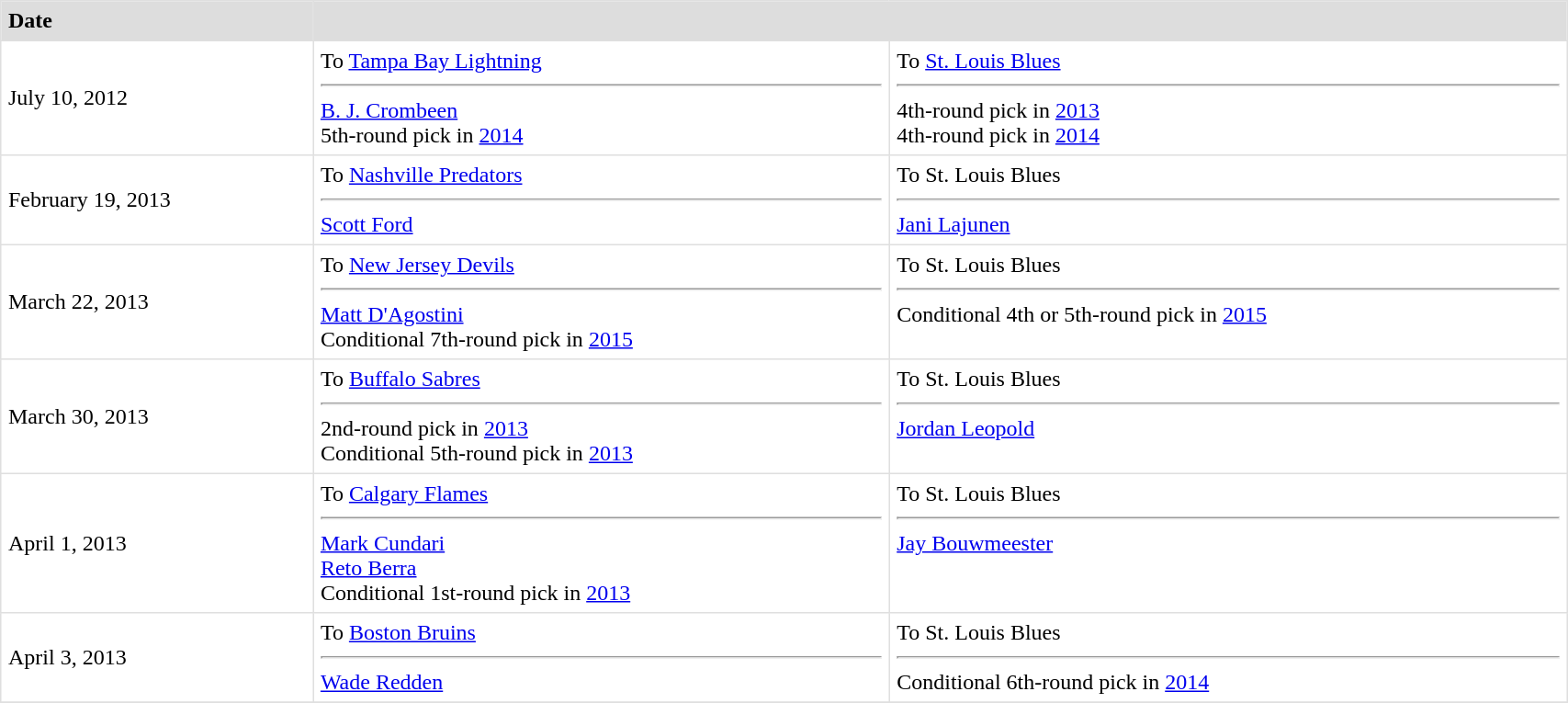<table border=1 style="border-collapse:collapse" bordercolor="#DFDFDF" cellpadding="5" width=90%>
<tr bgcolor="#dddddd">
<td><strong>Date</strong></td>
<th colspan="2"></th>
</tr>
<tr>
<td>July 10, 2012</td>
<td valign="top">To <a href='#'>Tampa Bay Lightning</a><hr><a href='#'>B. J. Crombeen</a> <br>5th-round pick in <a href='#'>2014</a></td>
<td valign="top">To <a href='#'>St. Louis Blues</a><hr>4th-round pick in <a href='#'>2013</a><br>4th-round pick in <a href='#'>2014</a></td>
</tr>
<tr>
<td>February 19, 2013</td>
<td valign="top">To <a href='#'>Nashville Predators</a> <hr><a href='#'>Scott Ford</a></td>
<td valign="top">To St. Louis Blues <hr><a href='#'>Jani Lajunen</a></td>
</tr>
<tr>
<td>March 22, 2013</td>
<td valign="top">To <a href='#'>New Jersey Devils</a> <hr><a href='#'>Matt D'Agostini</a><br>Conditional 7th-round pick in <a href='#'>2015</a></td>
<td valign="top">To St. Louis Blues <hr>Conditional 4th or 5th-round pick in <a href='#'>2015</a></td>
</tr>
<tr>
<td>March 30, 2013</td>
<td valign="top">To <a href='#'>Buffalo Sabres</a> <hr>2nd-round pick in <a href='#'>2013</a><br>Conditional 5th-round pick in <a href='#'>2013</a></td>
<td valign="top">To St. Louis Blues <hr><a href='#'>Jordan Leopold</a></td>
</tr>
<tr>
<td>April 1, 2013</td>
<td valign="top">To <a href='#'>Calgary Flames</a> <hr><a href='#'>Mark Cundari</a><br><a href='#'>Reto Berra</a><br>Conditional 1st-round pick in <a href='#'>2013</a></td>
<td valign="top">To St. Louis Blues <hr><a href='#'>Jay Bouwmeester</a></td>
</tr>
<tr>
<td>April 3, 2013</td>
<td valign="top">To <a href='#'>Boston Bruins</a> <hr><a href='#'>Wade Redden</a></td>
<td valign="top">To St. Louis Blues <hr> Conditional 6th-round pick in <a href='#'>2014</a></td>
</tr>
<tr>
</tr>
</table>
